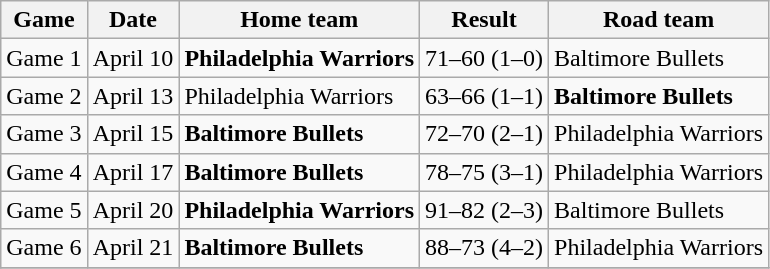<table class="wikitable">
<tr>
<th>Game</th>
<th>Date</th>
<th>Home team</th>
<th>Result</th>
<th>Road team</th>
</tr>
<tr>
<td>Game 1</td>
<td>April 10</td>
<td><strong>Philadelphia Warriors</strong></td>
<td>71–60 (1–0)</td>
<td>Baltimore Bullets</td>
</tr>
<tr>
<td>Game 2</td>
<td>April 13</td>
<td>Philadelphia Warriors</td>
<td>63–66 (1–1)</td>
<td><strong>Baltimore Bullets</strong></td>
</tr>
<tr>
<td>Game 3</td>
<td>April 15</td>
<td><strong>Baltimore Bullets</strong></td>
<td>72–70 (2–1)</td>
<td>Philadelphia Warriors</td>
</tr>
<tr>
<td>Game 4</td>
<td>April 17</td>
<td><strong>Baltimore Bullets</strong></td>
<td>78–75 (3–1)</td>
<td>Philadelphia Warriors</td>
</tr>
<tr>
<td>Game 5</td>
<td>April 20</td>
<td><strong>Philadelphia Warriors</strong></td>
<td>91–82 (2–3)</td>
<td>Baltimore Bullets</td>
</tr>
<tr>
<td>Game 6</td>
<td>April 21</td>
<td><strong>Baltimore Bullets</strong></td>
<td>88–73 (4–2)</td>
<td>Philadelphia Warriors</td>
</tr>
<tr>
</tr>
</table>
